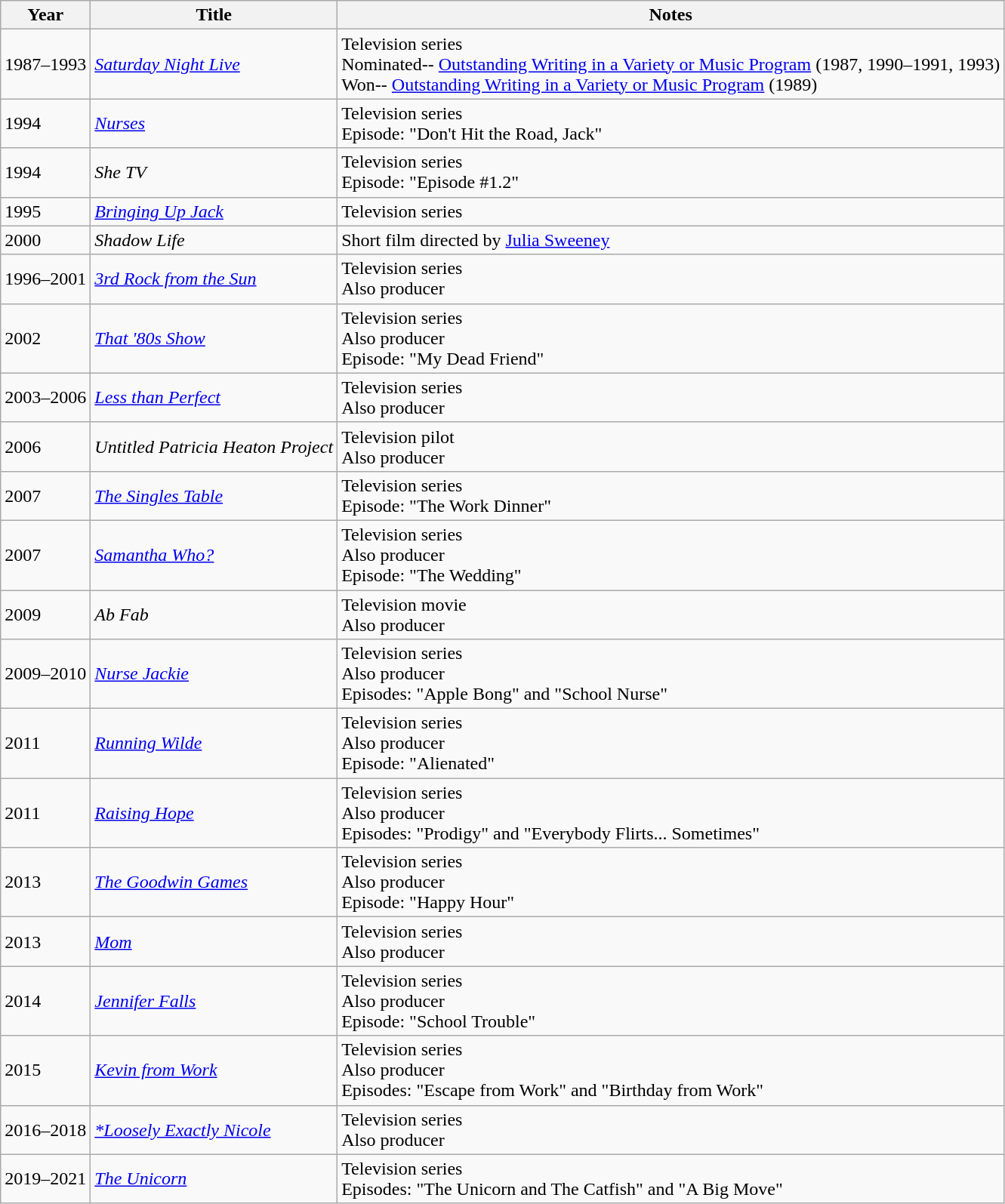<table class="wikitable">
<tr>
<th>Year</th>
<th>Title</th>
<th>Notes</th>
</tr>
<tr>
<td>1987–1993</td>
<td><em><a href='#'>Saturday Night Live</a></em></td>
<td>Television series<br>Nominated-- <a href='#'>Outstanding Writing in a Variety or Music Program</a> (1987, 1990–1991, 1993)<br>Won-- <a href='#'>Outstanding Writing in a Variety or Music Program</a> (1989)</td>
</tr>
<tr>
<td>1994</td>
<td><em><a href='#'>Nurses</a></em></td>
<td>Television series<br>Episode: "Don't Hit the Road, Jack"</td>
</tr>
<tr>
<td>1994</td>
<td><em>She TV</em></td>
<td>Television series<br>Episode: "Episode #1.2"</td>
</tr>
<tr>
<td>1995</td>
<td><em><a href='#'>Bringing Up Jack</a></em></td>
<td>Television series</td>
</tr>
<tr>
<td>2000</td>
<td><em>Shadow Life</em></td>
<td>Short film directed by <a href='#'>Julia Sweeney</a></td>
</tr>
<tr>
<td>1996–2001</td>
<td><em><a href='#'>3rd Rock from the Sun</a></em></td>
<td>Television series<br>Also producer</td>
</tr>
<tr>
<td>2002</td>
<td><em><a href='#'>That '80s Show</a></em></td>
<td>Television series<br>Also producer<br>Episode: "My Dead Friend"</td>
</tr>
<tr>
<td>2003–2006</td>
<td><em><a href='#'>Less than Perfect</a></em></td>
<td>Television series<br>Also producer</td>
</tr>
<tr>
<td>2006</td>
<td><em>Untitled Patricia Heaton Project</em></td>
<td>Television pilot<br>Also producer</td>
</tr>
<tr>
<td>2007</td>
<td><em><a href='#'>The Singles Table</a></em></td>
<td>Television series<br>Episode: "The Work Dinner"</td>
</tr>
<tr>
<td>2007</td>
<td><em><a href='#'>Samantha Who?</a></em></td>
<td>Television series<br>Also producer<br>Episode: "The Wedding"</td>
</tr>
<tr>
<td>2009</td>
<td><em>Ab Fab</em></td>
<td>Television movie<br>Also producer</td>
</tr>
<tr>
<td>2009–2010</td>
<td><em><a href='#'>Nurse Jackie</a></em></td>
<td>Television series<br>Also producer<br>Episodes: "Apple Bong" and "School Nurse"</td>
</tr>
<tr>
<td>2011</td>
<td><em><a href='#'>Running Wilde</a></em></td>
<td>Television series<br>Also producer<br>Episode: "Alienated"</td>
</tr>
<tr>
<td>2011</td>
<td><em><a href='#'>Raising Hope</a></em></td>
<td>Television series<br>Also producer<br>Episodes: "Prodigy" and "Everybody Flirts... Sometimes"</td>
</tr>
<tr>
<td>2013</td>
<td><em><a href='#'>The Goodwin Games</a></em></td>
<td>Television series<br>Also producer<br>Episode: "Happy Hour"</td>
</tr>
<tr>
<td>2013</td>
<td><em><a href='#'>Mom</a></em></td>
<td>Television series<br>Also producer</td>
</tr>
<tr>
<td>2014</td>
<td><em><a href='#'>Jennifer Falls</a></em></td>
<td>Television series<br>Also producer<br>Episode:  "School Trouble"</td>
</tr>
<tr>
<td>2015</td>
<td><em><a href='#'>Kevin from Work</a></em></td>
<td>Television series<br>Also producer<br>Episodes: "Escape from Work" and "Birthday from Work"</td>
</tr>
<tr>
<td>2016–2018</td>
<td><em><a href='#'>*Loosely Exactly Nicole</a></em></td>
<td>Television series<br>Also producer</td>
</tr>
<tr>
<td>2019–2021</td>
<td><em><a href='#'>The Unicorn</a></em></td>
<td>Television series<br>Episodes: "The Unicorn and The Catfish" and "A Big Move"</td>
</tr>
</table>
